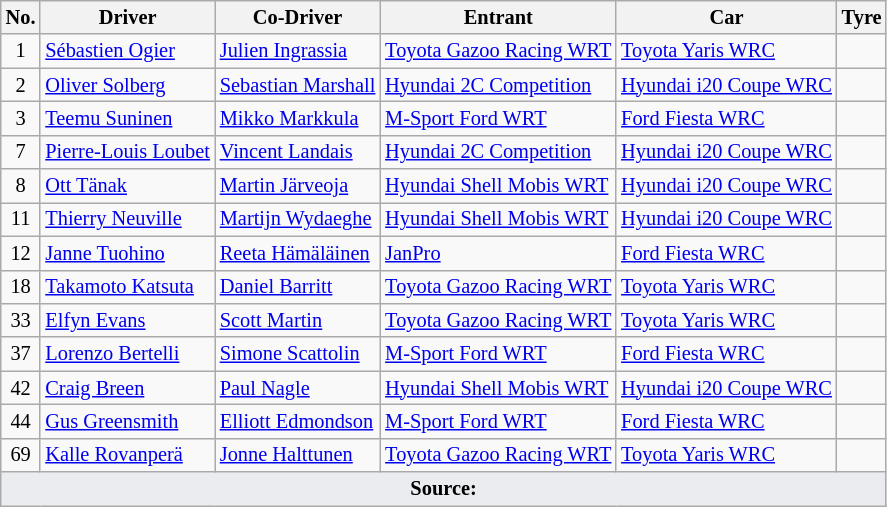<table class="wikitable" style="font-size: 85%;">
<tr>
<th>No.</th>
<th>Driver</th>
<th>Co-Driver</th>
<th>Entrant</th>
<th>Car</th>
<th>Tyre</th>
</tr>
<tr>
<td align="center">1</td>
<td> <a href='#'>Sébastien Ogier</a></td>
<td> <a href='#'>Julien Ingrassia</a></td>
<td> <a href='#'>Toyota Gazoo Racing WRT</a></td>
<td><a href='#'>Toyota Yaris WRC</a></td>
<td align="center"></td>
</tr>
<tr>
<td align="center">2</td>
<td> <a href='#'>Oliver Solberg</a></td>
<td> <a href='#'>Sebastian Marshall</a></td>
<td> <a href='#'>Hyundai 2C Competition</a></td>
<td nowrap><a href='#'>Hyundai i20 Coupe WRC</a></td>
<td align="center"></td>
</tr>
<tr>
<td align="center">3</td>
<td nowrap> <a href='#'>Teemu Suninen</a></td>
<td> <a href='#'>Mikko Markkula</a></td>
<td> <a href='#'>M-Sport Ford WRT</a></td>
<td nowrap><a href='#'>Ford Fiesta WRC</a></td>
<td align="center"></td>
</tr>
<tr>
<td align="center">7</td>
<td> <a href='#'>Pierre-Louis Loubet</a></td>
<td> <a href='#'>Vincent Landais</a></td>
<td> <a href='#'>Hyundai 2C Competition</a></td>
<td nowrap><a href='#'>Hyundai i20 Coupe WRC</a></td>
<td align="center"></td>
</tr>
<tr>
<td align="center">8</td>
<td> <a href='#'>Ott Tänak</a></td>
<td> <a href='#'>Martin Järveoja</a></td>
<td> <a href='#'>Hyundai Shell Mobis WRT</a></td>
<td nowrap><a href='#'>Hyundai i20 Coupe WRC</a></td>
<td align="center"></td>
</tr>
<tr>
<td align="center">11</td>
<td> <a href='#'>Thierry Neuville</a></td>
<td> <a href='#'>Martijn Wydaeghe</a></td>
<td> <a href='#'>Hyundai Shell Mobis WRT</a></td>
<td><a href='#'>Hyundai i20 Coupe WRC</a></td>
<td align="center"></td>
</tr>
<tr>
<td align="center">12</td>
<td> <a href='#'>Janne Tuohino</a></td>
<td> <a href='#'>Reeta Hämäläinen</a></td>
<td> <a href='#'>JanPro</a></td>
<td nowrap><a href='#'>Ford Fiesta WRC</a></td>
<td align="center"></td>
</tr>
<tr>
<td align="center">18</td>
<td nowrap> <a href='#'>Takamoto Katsuta</a></td>
<td> <a href='#'>Daniel Barritt</a></td>
<td nowrap> <a href='#'>Toyota Gazoo Racing WRT</a></td>
<td><a href='#'>Toyota Yaris WRC</a></td>
<td align="center"></td>
</tr>
<tr>
<td align="center">33</td>
<td> <a href='#'>Elfyn Evans</a></td>
<td nowrap> <a href='#'>Scott Martin</a></td>
<td> <a href='#'>Toyota Gazoo Racing WRT</a></td>
<td><a href='#'>Toyota Yaris WRC</a></td>
<td align="center"></td>
</tr>
<tr>
<td align="center">37</td>
<td> <a href='#'>Lorenzo Bertelli</a></td>
<td> <a href='#'>Simone Scattolin</a></td>
<td> <a href='#'>M-Sport Ford WRT</a></td>
<td nowrap><a href='#'>Ford Fiesta WRC</a></td>
<td align="center"></td>
</tr>
<tr>
<td align="center">42</td>
<td> <a href='#'>Craig Breen</a></td>
<td> <a href='#'>Paul Nagle</a></td>
<td> <a href='#'>Hyundai Shell Mobis WRT</a></td>
<td nowrap><a href='#'>Hyundai i20 Coupe WRC</a></td>
<td align="center"></td>
</tr>
<tr>
<td align="center">44</td>
<td nowrap> <a href='#'>Gus Greensmith</a></td>
<td nowrap> <a href='#'>Elliott Edmondson</a></td>
<td> <a href='#'>M-Sport Ford WRT</a></td>
<td nowrap><a href='#'>Ford Fiesta WRC</a></td>
<td align="center"></td>
</tr>
<tr>
<td align="center">69</td>
<td> <a href='#'>Kalle Rovanperä</a></td>
<td nowrap> <a href='#'>Jonne Halttunen</a></td>
<td> <a href='#'>Toyota Gazoo Racing WRT</a></td>
<td><a href='#'>Toyota Yaris WRC</a></td>
<td align="center"></td>
</tr>
<tr>
<td colspan="6" style="background-color:#EAECF0;text-align:center"><strong>Source:</strong></td>
</tr>
</table>
